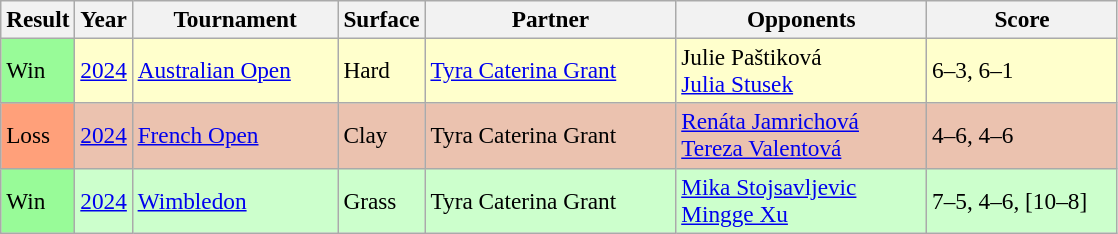<table class="sortable wikitable" style=font-size:97%>
<tr>
<th>Result</th>
<th>Year</th>
<th width=130>Tournament</th>
<th>Surface</th>
<th width=160>Partner</th>
<th width=160>Opponents</th>
<th width=120>Score</th>
</tr>
<tr style="background:#ffc;">
<td bgcolor=98fb98>Win</td>
<td><a href='#'>2024</a></td>
<td><a href='#'>Australian Open</a></td>
<td>Hard</td>
<td> <a href='#'>Tyra Caterina Grant</a></td>
<td> Julie Paštiková <br> <a href='#'>Julia Stusek</a></td>
<td>6–3, 6–1</td>
</tr>
<tr style="background:#EBC2AF;">
<td bgcolor=ffa07a>Loss</td>
<td><a href='#'>2024</a></td>
<td><a href='#'>French Open</a></td>
<td>Clay</td>
<td> Tyra Caterina Grant</td>
<td> <a href='#'>Renáta Jamrichová</a> <br> <a href='#'>Tereza Valentová</a></td>
<td>4–6, 4–6</td>
</tr>
<tr style="background:#ccffcc;">
<td bgcolor=98fb98>Win</td>
<td><a href='#'>2024</a></td>
<td><a href='#'>Wimbledon</a></td>
<td>Grass</td>
<td> Tyra Caterina Grant</td>
<td> <a href='#'>Mika Stojsavljevic</a> <br> <a href='#'>Mingge Xu</a></td>
<td>7–5, 4–6, [10–8]</td>
</tr>
</table>
